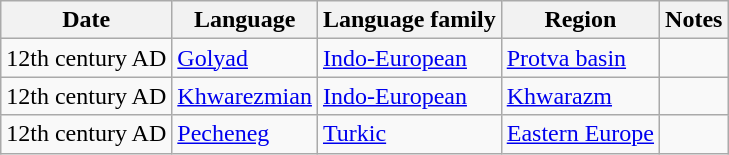<table class="wikitable sortable" border="1">
<tr>
<th>Date</th>
<th>Language</th>
<th>Language family</th>
<th>Region</th>
<th>Notes</th>
</tr>
<tr>
<td>12th century AD</td>
<td><a href='#'>Golyad</a></td>
<td><a href='#'>Indo-European</a></td>
<td><a href='#'>Protva basin</a></td>
<td></td>
</tr>
<tr>
<td>12th century AD</td>
<td><a href='#'>Khwarezmian</a></td>
<td><a href='#'>Indo-European</a></td>
<td><a href='#'>Khwarazm</a></td>
<td></td>
</tr>
<tr>
<td>12th century AD</td>
<td><a href='#'>Pecheneg</a></td>
<td><a href='#'>Turkic</a></td>
<td><a href='#'>Eastern Europe</a></td>
<td></td>
</tr>
</table>
